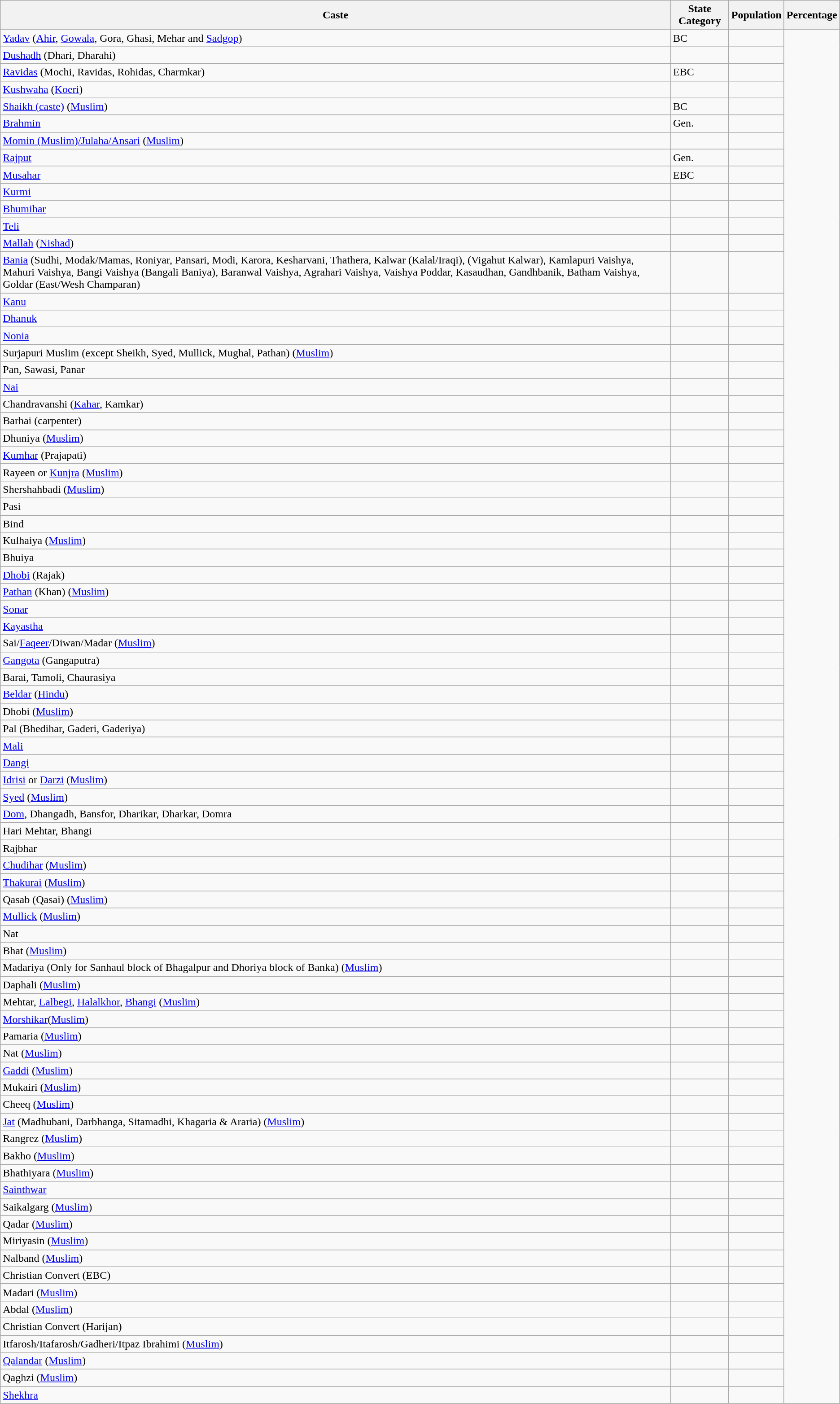<table class="wikitable sortable mw-collapsible mw-collapsed static-row-numbers">
<tr>
<th>Caste</th>
<th>State Category</th>
<th>Population</th>
<th>Percentage</th>
</tr>
<tr>
<td><a href='#'>Yadav</a> (<a href='#'>Ahir</a>, <a href='#'>Gowala</a>, Gora, Ghasi, Mehar and <a href='#'>Sadgop</a>)</td>
<td>BC</td>
<td></td>
</tr>
<tr>
<td><a href='#'>Dushadh</a> (Dhari, Dharahi)</td>
<td></td>
<td></td>
</tr>
<tr>
<td><a href='#'>Ravidas</a> (Mochi, Ravidas, Rohidas, Charmkar)</td>
<td>EBC</td>
<td></td>
</tr>
<tr>
<td><a href='#'>Kushwaha</a> (<a href='#'>Koeri</a>)</td>
<td></td>
<td></td>
</tr>
<tr>
<td><a href='#'>Shaikh (caste)</a> (<a href='#'>Muslim</a>)</td>
<td>BC</td>
<td></td>
</tr>
<tr>
<td><a href='#'>Brahmin</a></td>
<td>Gen.</td>
<td></td>
</tr>
<tr>
<td><a href='#'>Momin (Muslim)/Julaha/Ansari</a> (<a href='#'>Muslim</a>)</td>
<td></td>
<td></td>
</tr>
<tr>
<td><a href='#'>Rajput</a></td>
<td>Gen.</td>
<td></td>
</tr>
<tr>
<td><a href='#'>Musahar</a></td>
<td>EBC</td>
<td></td>
</tr>
<tr>
<td><a href='#'>Kurmi</a></td>
<td></td>
<td></td>
</tr>
<tr>
<td><a href='#'>Bhumihar</a></td>
<td></td>
<td></td>
</tr>
<tr>
<td><a href='#'>Teli</a></td>
<td></td>
<td></td>
</tr>
<tr>
<td><a href='#'>Mallah</a> (<a href='#'>Nishad</a>)</td>
<td></td>
<td></td>
</tr>
<tr>
<td><a href='#'>Bania</a> (Sudhi, Modak/Mamas, Roniyar, Pansari, Modi, Karora, Kesharvani, Thathera, Kalwar (Kalal/Iraqi), (Vigahut Kalwar), Kamlapuri Vaishya, Mahuri Vaishya, Bangi Vaishya (Bangali Baniya), Baranwal Vaishya, Agrahari Vaishya, Vaishya Poddar, Kasaudhan, Gandhbanik, Batham Vaishya, Goldar (East/Wesh Champaran)</td>
<td></td>
<td></td>
</tr>
<tr>
<td><a href='#'>Kanu</a></td>
<td></td>
<td></td>
</tr>
<tr>
<td><a href='#'>Dhanuk</a></td>
<td></td>
<td></td>
</tr>
<tr>
<td><a href='#'>Nonia</a></td>
<td></td>
<td></td>
</tr>
<tr>
<td>Surjapuri Muslim (except Sheikh, Syed, Mullick, Mughal, Pathan) (<a href='#'>Muslim</a>)</td>
<td></td>
<td></td>
</tr>
<tr>
<td>Pan, Sawasi, Panar</td>
<td></td>
<td></td>
</tr>
<tr>
<td><a href='#'>Nai</a></td>
<td></td>
<td></td>
</tr>
<tr>
<td>Chandravanshi (<a href='#'>Kahar</a>, Kamkar)</td>
<td></td>
<td></td>
</tr>
<tr>
<td>Barhai (carpenter)</td>
<td></td>
<td></td>
</tr>
<tr>
<td>Dhuniya (<a href='#'>Muslim</a>)</td>
<td></td>
<td></td>
</tr>
<tr>
<td><a href='#'>Kumhar</a> (Prajapati)</td>
<td></td>
<td></td>
</tr>
<tr>
<td>Rayeen or <a href='#'>Kunjra</a> (<a href='#'>Muslim</a>)</td>
<td></td>
<td></td>
</tr>
<tr>
<td>Shershahbadi (<a href='#'>Muslim</a>)</td>
<td></td>
<td></td>
</tr>
<tr>
<td>Pasi</td>
<td></td>
<td></td>
</tr>
<tr>
<td>Bind</td>
<td></td>
<td></td>
</tr>
<tr>
<td>Kulhaiya (<a href='#'>Muslim</a>)</td>
<td></td>
<td></td>
</tr>
<tr>
<td>Bhuiya</td>
<td></td>
<td></td>
</tr>
<tr>
<td><a href='#'>Dhobi</a> (Rajak)</td>
<td></td>
<td></td>
</tr>
<tr>
<td><a href='#'>Pathan</a> (Khan) (<a href='#'>Muslim</a>)</td>
<td></td>
<td></td>
</tr>
<tr>
<td><a href='#'>Sonar</a></td>
<td></td>
<td></td>
</tr>
<tr>
<td><a href='#'>Kayastha</a></td>
<td></td>
<td></td>
</tr>
<tr>
<td>Sai/<a href='#'>Faqeer</a>/Diwan/Madar (<a href='#'>Muslim</a>)</td>
<td></td>
<td></td>
</tr>
<tr>
<td><a href='#'>Gangota</a> (Gangaputra)</td>
<td></td>
<td></td>
</tr>
<tr>
<td>Barai, Tamoli, Chaurasiya</td>
<td></td>
<td></td>
</tr>
<tr>
<td><a href='#'>Beldar</a> (<a href='#'>Hindu</a>)</td>
<td></td>
<td></td>
</tr>
<tr>
<td>Dhobi (<a href='#'>Muslim</a>)</td>
<td></td>
<td></td>
</tr>
<tr>
<td>Pal (Bhedihar, Gaderi, Gaderiya)</td>
<td></td>
<td></td>
</tr>
<tr>
<td><a href='#'>Mali</a></td>
<td></td>
<td></td>
</tr>
<tr>
<td><a href='#'>Dangi</a></td>
<td></td>
<td></td>
</tr>
<tr>
<td><a href='#'>Idrisi</a> or <a href='#'>Darzi</a> (<a href='#'>Muslim</a>)</td>
<td></td>
<td></td>
</tr>
<tr>
<td><a href='#'>Syed</a> (<a href='#'>Muslim</a>)</td>
<td></td>
<td></td>
</tr>
<tr>
<td><a href='#'>Dom</a>, Dhangadh, Bansfor, Dharikar, Dharkar, Domra</td>
<td></td>
<td></td>
</tr>
<tr>
<td>Hari Mehtar, Bhangi</td>
<td></td>
<td></td>
</tr>
<tr>
<td>Rajbhar</td>
<td></td>
<td></td>
</tr>
<tr>
<td><a href='#'>Chudihar</a> (<a href='#'>Muslim</a>)</td>
<td></td>
<td></td>
</tr>
<tr>
<td><a href='#'>Thakurai</a> (<a href='#'>Muslim</a>)</td>
<td></td>
<td></td>
</tr>
<tr>
<td>Qasab (Qasai) (<a href='#'>Muslim</a>)</td>
<td></td>
<td></td>
</tr>
<tr>
<td><a href='#'>Mullick</a> (<a href='#'>Muslim</a>)</td>
<td></td>
<td></td>
</tr>
<tr>
<td>Nat</td>
<td></td>
<td></td>
</tr>
<tr>
<td>Bhat (<a href='#'>Muslim</a>)</td>
<td></td>
<td></td>
</tr>
<tr>
<td>Madariya  (Only for Sanhaul block of Bhagalpur and Dhoriya block of Banka) (<a href='#'>Muslim</a>)</td>
<td></td>
<td></td>
</tr>
<tr>
<td>Daphali (<a href='#'>Muslim</a>)</td>
<td></td>
<td></td>
</tr>
<tr>
<td>Mehtar, <a href='#'>Lalbegi</a>, <a href='#'>Halalkhor</a>, <a href='#'>Bhangi</a> (<a href='#'>Muslim</a>)</td>
<td></td>
<td></td>
</tr>
<tr>
<td><a href='#'>Morshikar</a>(<a href='#'>Muslim</a>)</td>
<td></td>
<td></td>
</tr>
<tr>
<td>Pamaria (<a href='#'>Muslim</a>)</td>
<td></td>
<td></td>
</tr>
<tr>
<td>Nat (<a href='#'>Muslim</a>)</td>
<td></td>
<td></td>
</tr>
<tr>
<td><a href='#'>Gaddi</a> (<a href='#'>Muslim</a>)</td>
<td></td>
<td></td>
</tr>
<tr>
<td>Mukairi (<a href='#'>Muslim</a>)</td>
<td></td>
<td></td>
</tr>
<tr>
<td>Cheeq (<a href='#'>Muslim</a>)</td>
<td></td>
<td></td>
</tr>
<tr>
<td><a href='#'>Jat</a> (Madhubani, Darbhanga, Sitamadhi, Khagaria & Araria) (<a href='#'>Muslim</a>)</td>
<td></td>
<td></td>
</tr>
<tr>
<td>Rangrez (<a href='#'>Muslim</a>)</td>
<td></td>
<td></td>
</tr>
<tr>
<td>Bakho (<a href='#'>Muslim</a>)</td>
<td></td>
<td></td>
</tr>
<tr>
<td>Bhathiyara (<a href='#'>Muslim</a>)</td>
<td></td>
<td></td>
</tr>
<tr>
<td><a href='#'>Sainthwar</a></td>
<td></td>
<td></td>
</tr>
<tr>
<td>Saikalgarg (<a href='#'>Muslim</a>)</td>
<td></td>
<td></td>
</tr>
<tr>
<td>Qadar (<a href='#'>Muslim</a>)</td>
<td></td>
<td></td>
</tr>
<tr>
<td>Miriyasin (<a href='#'>Muslim</a>)</td>
<td></td>
<td></td>
</tr>
<tr>
<td>Nalband (<a href='#'>Muslim</a>)</td>
<td></td>
<td></td>
</tr>
<tr>
<td>Christian Convert (EBC)</td>
<td></td>
<td></td>
</tr>
<tr>
<td>Madari (<a href='#'>Muslim</a>)</td>
<td></td>
<td></td>
</tr>
<tr>
<td>Abdal	(<a href='#'>Muslim</a>)</td>
<td></td>
<td></td>
</tr>
<tr>
<td>Christian Convert (Harijan)</td>
<td></td>
<td></td>
</tr>
<tr>
<td>Itfarosh/Itafarosh/Gadheri/Itpaz Ibrahimi (<a href='#'>Muslim</a>)</td>
<td></td>
<td></td>
</tr>
<tr>
<td><a href='#'>Qalandar</a> (<a href='#'>Muslim</a>)</td>
<td></td>
<td></td>
</tr>
<tr>
<td>Qaghzi (<a href='#'>Muslim</a>)</td>
<td></td>
<td></td>
</tr>
<tr>
<td><a href='#'>Shekhra</a></td>
<td></td>
<td></td>
</tr>
</table>
